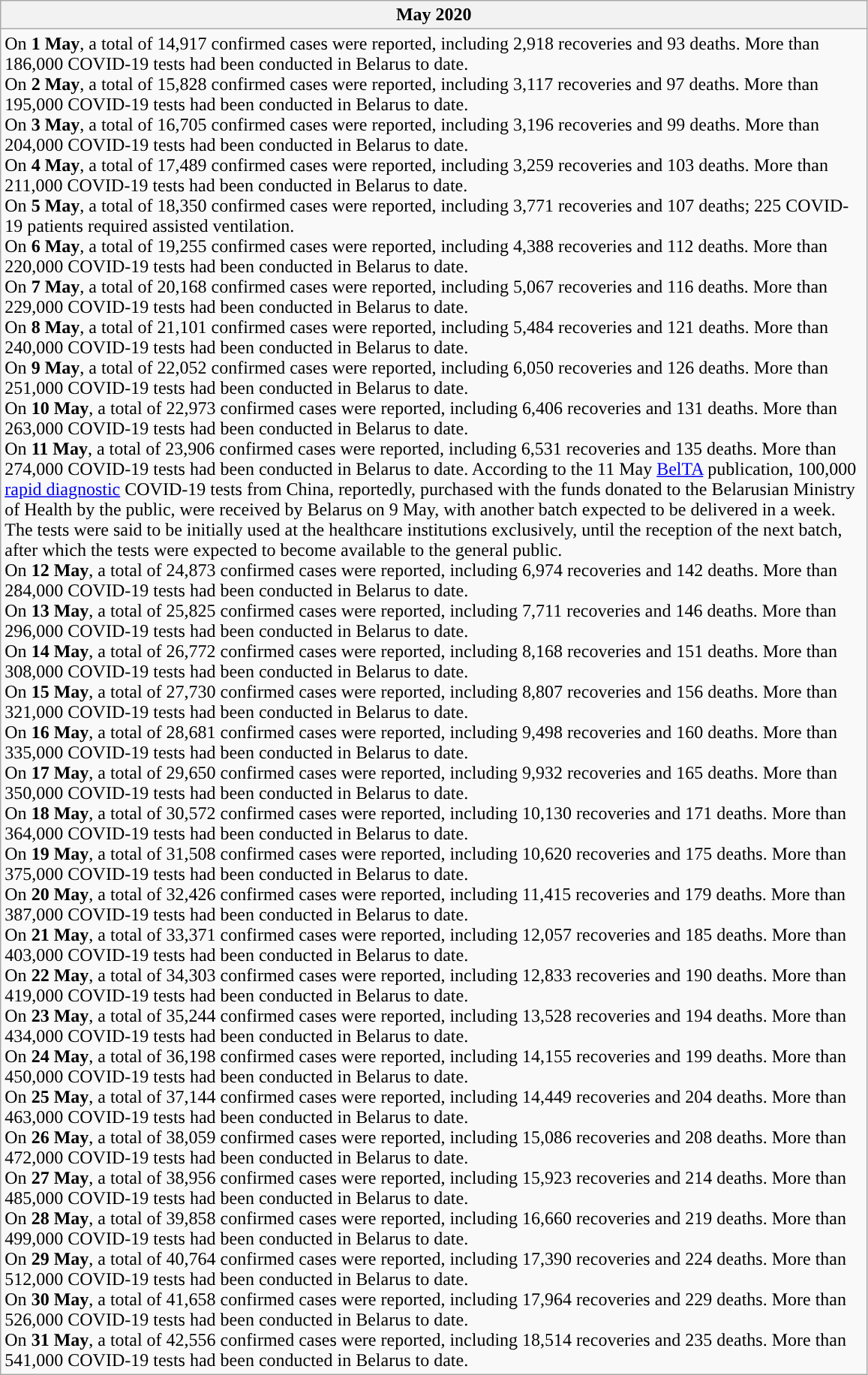<table class="wikitable mw-collapsible mw-collapsed" style="width: 61%">
<tr>
<th>May 2020</th>
</tr>
<tr>
<td>On <strong>1 May</strong>, a total of 14,917 confirmed cases were reported, including 2,918 recoveries and 93 deaths. More than 186,000 COVID-19 tests had been conducted in Belarus to date.<br>On <strong>2 May</strong>, a total of 15,828 confirmed cases were reported, including 3,117 recoveries and 97 deaths. More than 195,000 COVID-19 tests had been conducted in Belarus to date.<br>On <strong>3 May</strong>, a total of 16,705 confirmed cases were reported, including 3,196 recoveries and 99 deaths. More than 204,000 COVID-19 tests had been conducted in Belarus to date.<br>On <strong>4 May</strong>, a total of 17,489 confirmed cases were reported, including 3,259 recoveries and 103 deaths. More than 211,000 COVID-19 tests had been conducted in Belarus to date.<br>On <strong>5 May</strong>, a total of 18,350 confirmed cases were reported, including 3,771 recoveries and 107 deaths; 225 COVID-19 patients required assisted ventilation.<br>On <strong>6 May</strong>, a total of 19,255 confirmed cases were reported, including 4,388 recoveries and 112 deaths. More than 220,000 COVID-19 tests had been conducted in Belarus to date.<br>On <strong>7 May</strong>, a total of 20,168 confirmed cases were reported, including 5,067 recoveries and 116 deaths. More than 229,000 COVID-19 tests had been conducted in Belarus to date.<br>On <strong>8 May</strong>, a total of 21,101 confirmed cases were reported, including 5,484 recoveries and 121 deaths. More than 240,000 COVID-19 tests had been conducted in Belarus to date.<br>On <strong>9 May</strong>, a total of 22,052 confirmed cases were reported, including 6,050 recoveries and 126 deaths. More than 251,000 COVID-19 tests had been conducted in Belarus to date.<br>On <strong>10 May</strong>, a total of 22,973 confirmed cases were reported, including 6,406 recoveries and 131 deaths. More than 263,000 COVID-19 tests had been conducted in Belarus to date.<br>On <strong>11 May</strong>, a total of 23,906 confirmed cases were reported, including 6,531 recoveries and 135 deaths. More than 274,000 COVID-19 tests had been conducted in Belarus to date. According to the 11 May <a href='#'>BelTA</a> publication, 100,000 <a href='#'>rapid diagnostic</a> COVID-19 tests from China, reportedly, purchased with the funds donated to the Belarusian Ministry of Health by the public, were received by Belarus on 9 May, with another batch expected to be delivered in a week. The tests were said to be initially used at the healthcare institutions exclusively, until the reception of the next batch, after which the tests were expected to become available to the general public.<br>On <strong>12 May</strong>, a total of 24,873 confirmed cases were reported, including 6,974 recoveries and 142 deaths. More than 284,000 COVID-19 tests had been conducted in Belarus to date.<br>On <strong>13 May</strong>, a total of 25,825 confirmed cases were reported, including 7,711 recoveries and 146 deaths. More than 296,000 COVID-19 tests had been conducted in Belarus to date.<br>On <strong>14 May</strong>, a total of 26,772 confirmed cases were reported, including 8,168 recoveries and 151 deaths. More than 308,000 COVID-19 tests had been conducted in Belarus to date.<br>On <strong>15 May</strong>, a total of 27,730 confirmed cases were reported, including 8,807 recoveries and 156 deaths. More than 321,000 COVID-19 tests had been conducted in Belarus to date.<br>On <strong>16 May</strong>, a total of 28,681 confirmed cases were reported, including 9,498 recoveries and 160 deaths. More than 335,000 COVID-19 tests had been conducted in Belarus to date.<br>On <strong>17 May</strong>, a total of 29,650 confirmed cases were reported, including 9,932 recoveries and 165 deaths. More than 350,000 COVID-19 tests had been conducted in Belarus to date.<br>On <strong>18 May</strong>, a total of 30,572 confirmed cases were reported, including 10,130 recoveries and 171 deaths. More than 364,000 COVID-19 tests had been conducted in Belarus to date.<br>On <strong>19 May</strong>, a total of 31,508 confirmed cases were reported, including 10,620 recoveries and 175 deaths. More than 375,000 COVID-19 tests had been conducted in Belarus to date.<br>On <strong>20 May</strong>, a total of 32,426 confirmed cases were reported, including 11,415 recoveries and 179 deaths. More than 387,000 COVID-19 tests had been conducted in Belarus to date.<br>On <strong>21 May</strong>, a total of 33,371 confirmed cases were reported, including 12,057 recoveries and 185 deaths. More than 403,000 COVID-19 tests had been conducted in Belarus to date.<br>On <strong>22 May</strong>, a total of 34,303 confirmed cases were reported, including 12,833 recoveries and 190 deaths. More than 419,000 COVID-19 tests had been conducted in Belarus to date.<br>On <strong>23 May</strong>, a total of 35,244 confirmed cases were reported, including 13,528 recoveries and 194 deaths. More than 434,000 COVID-19 tests had been conducted in Belarus to date.<br>On <strong>24 May</strong>, a total of 36,198 confirmed cases were reported, including 14,155 recoveries and 199 deaths. More than 450,000 COVID-19 tests had been conducted in Belarus to date.<br>On <strong>25 May</strong>, a total of 37,144 confirmed cases were reported, including 14,449 recoveries and 204 deaths. More than 463,000 COVID-19 tests had been conducted in Belarus to date.<br>On <strong>26 May</strong>, a total of 38,059 confirmed cases were reported, including 15,086 recoveries and 208 deaths. More than 472,000 COVID-19 tests had been conducted in Belarus to date.<br>On <strong>27 May</strong>, a total of 38,956 confirmed cases were reported, including 15,923 recoveries and 214 deaths. More than 485,000 COVID-19 tests had been conducted in Belarus to date.<br>On <strong>28 May</strong>, a total of 39,858 confirmed cases were reported, including 16,660 recoveries and 219 deaths. More than 499,000 COVID-19 tests had been conducted in Belarus to date.<br>On <strong>29 May</strong>, a total of 40,764 confirmed cases were reported, including 17,390 recoveries and 224 deaths. More than 512,000 COVID-19 tests had been conducted in Belarus to date.<br>On <strong>30 May</strong>, a total of 41,658 confirmed cases were reported, including 17,964 recoveries and 229 deaths. More than 526,000 COVID-19 tests had been conducted in Belarus to date.<br>On <strong>31 May</strong>, a total of 42,556 confirmed cases were reported, including 18,514 recoveries and 235 deaths. More than 541,000 COVID-19 tests had been conducted in Belarus to date.</td>
</tr>
</table>
